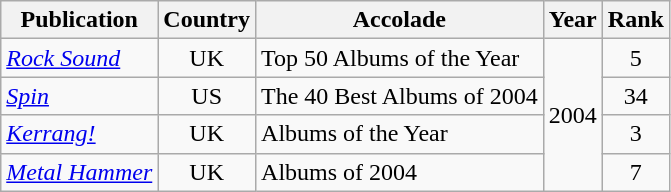<table class="wikitable sortable">
<tr>
<th>Publication</th>
<th>Country</th>
<th>Accolade</th>
<th>Year</th>
<th>Rank</th>
</tr>
<tr>
<td><em><a href='#'>Rock Sound</a></em></td>
<td style="text-align:center;">UK</td>
<td>Top 50 Albums of the Year</td>
<td rowspan="4" style="text-align:center;">2004</td>
<td style="text-align:center;">5</td>
</tr>
<tr>
<td><em><a href='#'>Spin</a></em></td>
<td style="text-align:center;">US</td>
<td>The 40 Best Albums of 2004</td>
<td style="text-align:center;">34</td>
</tr>
<tr>
<td><em><a href='#'>Kerrang!</a></em></td>
<td style="text-align:center;">UK</td>
<td>Albums of the Year</td>
<td style="text-align:center;">3</td>
</tr>
<tr>
<td><em><a href='#'>Metal Hammer</a></em></td>
<td style="text-align:center;">UK</td>
<td>Albums of 2004</td>
<td style="text-align:center;">7</td>
</tr>
</table>
